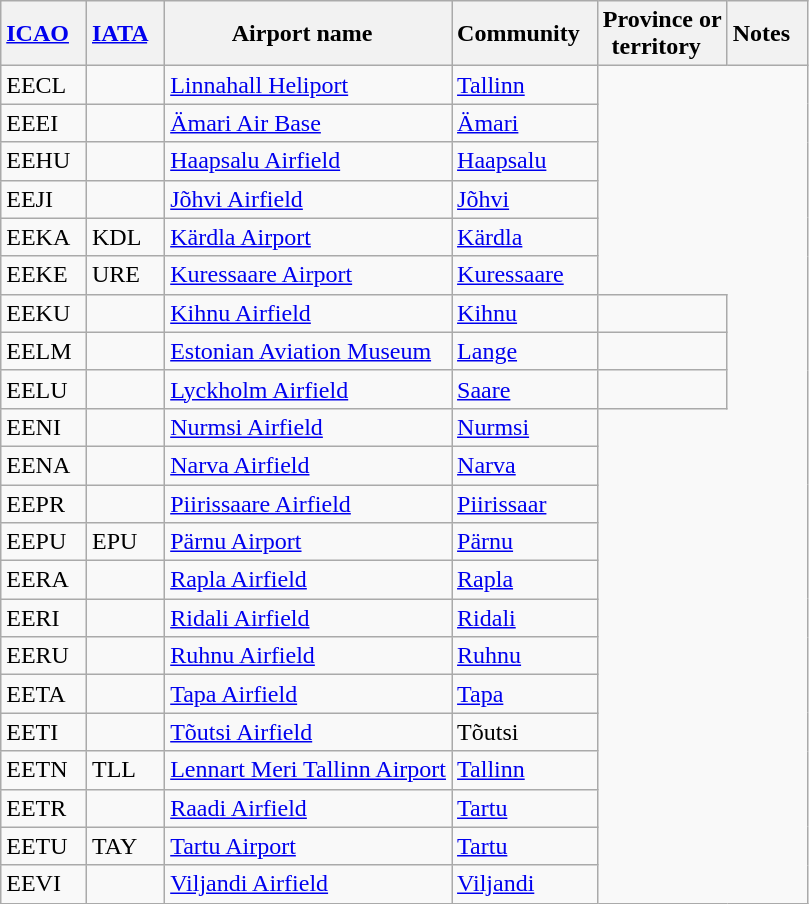<table class="wikitable" style="width:auto;">
<tr>
<th width="*"><a href='#'>ICAO</a>  </th>
<th width="*"><a href='#'>IATA</a>  </th>
<th width="*">Airport name  </th>
<th width="*">Community  </th>
<th width="*">Province or<br>territory  </th>
<th width="*">Notes  </th>
</tr>
<tr>
<td>EECL</td>
<td></td>
<td><a href='#'>Linnahall Heliport</a></td>
<td><a href='#'>Tallinn</a></td>
</tr>
<tr>
<td>EEEI</td>
<td></td>
<td><a href='#'>Ämari Air Base</a></td>
<td><a href='#'>Ämari</a></td>
</tr>
<tr>
<td>EEHU</td>
<td></td>
<td><a href='#'>Haapsalu Airfield</a></td>
<td><a href='#'>Haapsalu</a></td>
</tr>
<tr>
<td>EEJI</td>
<td></td>
<td><a href='#'>Jõhvi Airfield</a></td>
<td><a href='#'>Jõhvi</a></td>
</tr>
<tr>
<td>EEKA</td>
<td>KDL</td>
<td><a href='#'>Kärdla Airport</a></td>
<td><a href='#'>Kärdla</a></td>
</tr>
<tr>
<td>EEKE</td>
<td>URE</td>
<td><a href='#'>Kuressaare Airport</a></td>
<td><a href='#'>Kuressaare</a></td>
</tr>
<tr>
<td>EEKU</td>
<td></td>
<td><a href='#'>Kihnu Airfield</a></td>
<td><a href='#'>Kihnu</a></td>
<td></td>
</tr>
<tr>
<td>EELM</td>
<td></td>
<td><a href='#'>Estonian Aviation Museum</a></td>
<td><a href='#'>Lange</a></td>
<td></td>
</tr>
<tr>
<td>EELU</td>
<td></td>
<td><a href='#'>Lyckholm Airfield</a></td>
<td><a href='#'>Saare</a></td>
<td></td>
</tr>
<tr>
<td>EENI</td>
<td></td>
<td><a href='#'>Nurmsi Airfield</a></td>
<td><a href='#'>Nurmsi</a></td>
</tr>
<tr>
<td>EENA</td>
<td></td>
<td><a href='#'>Narva Airfield</a></td>
<td><a href='#'>Narva</a></td>
</tr>
<tr>
<td>EEPR</td>
<td></td>
<td><a href='#'>Piirissaare Airfield</a></td>
<td><a href='#'>Piirissaar</a></td>
</tr>
<tr>
<td>EEPU</td>
<td>EPU</td>
<td><a href='#'>Pärnu Airport</a></td>
<td><a href='#'>Pärnu</a></td>
</tr>
<tr>
<td>EERA</td>
<td></td>
<td><a href='#'>Rapla Airfield</a></td>
<td><a href='#'>Rapla</a></td>
</tr>
<tr>
<td>EERI</td>
<td></td>
<td><a href='#'>Ridali Airfield</a></td>
<td><a href='#'>Ridali</a></td>
</tr>
<tr>
<td>EERU</td>
<td></td>
<td><a href='#'>Ruhnu Airfield</a></td>
<td><a href='#'>Ruhnu</a></td>
</tr>
<tr>
<td>EETA</td>
<td></td>
<td><a href='#'>Tapa Airfield</a></td>
<td><a href='#'>Tapa</a></td>
</tr>
<tr>
<td>EETI</td>
<td></td>
<td><a href='#'>Tõutsi Airfield</a></td>
<td>Tõutsi</td>
</tr>
<tr>
<td>EETN</td>
<td>TLL</td>
<td><a href='#'>Lennart Meri Tallinn Airport</a></td>
<td><a href='#'>Tallinn</a></td>
</tr>
<tr>
<td>EETR</td>
<td></td>
<td><a href='#'>Raadi Airfield</a></td>
<td><a href='#'>Tartu</a></td>
</tr>
<tr>
<td>EETU</td>
<td>TAY</td>
<td><a href='#'>Tartu Airport</a></td>
<td><a href='#'>Tartu</a></td>
</tr>
<tr>
<td>EEVI</td>
<td></td>
<td><a href='#'>Viljandi Airfield</a></td>
<td><a href='#'>Viljandi</a></td>
</tr>
</table>
